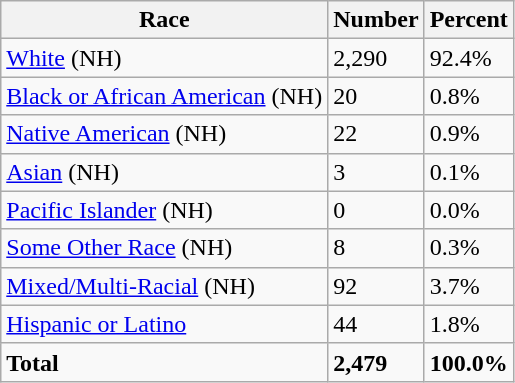<table class="wikitable">
<tr>
<th>Race</th>
<th>Number</th>
<th>Percent</th>
</tr>
<tr>
<td><a href='#'>White</a> (NH)</td>
<td>2,290</td>
<td>92.4%</td>
</tr>
<tr>
<td><a href='#'>Black or African American</a> (NH)</td>
<td>20</td>
<td>0.8%</td>
</tr>
<tr>
<td><a href='#'>Native American</a> (NH)</td>
<td>22</td>
<td>0.9%</td>
</tr>
<tr>
<td><a href='#'>Asian</a> (NH)</td>
<td>3</td>
<td>0.1%</td>
</tr>
<tr>
<td><a href='#'>Pacific Islander</a> (NH)</td>
<td>0</td>
<td>0.0%</td>
</tr>
<tr>
<td><a href='#'>Some Other Race</a> (NH)</td>
<td>8</td>
<td>0.3%</td>
</tr>
<tr>
<td><a href='#'>Mixed/Multi-Racial</a> (NH)</td>
<td>92</td>
<td>3.7%</td>
</tr>
<tr>
<td><a href='#'>Hispanic or Latino</a></td>
<td>44</td>
<td>1.8%</td>
</tr>
<tr>
<td><strong>Total</strong></td>
<td><strong>2,479</strong></td>
<td><strong>100.0%</strong></td>
</tr>
</table>
